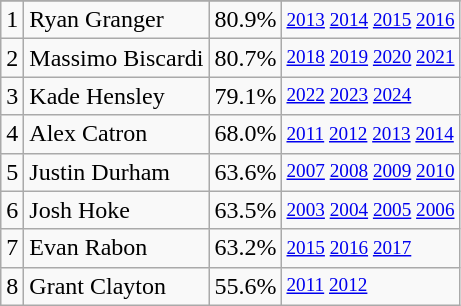<table class="wikitable">
<tr>
</tr>
<tr>
<td>1</td>
<td>Ryan Granger</td>
<td><abbr>80.9%</abbr></td>
<td style="font-size:80%;"><a href='#'>2013</a> <a href='#'>2014</a> <a href='#'>2015</a> <a href='#'>2016</a></td>
</tr>
<tr>
<td>2</td>
<td>Massimo Biscardi</td>
<td><abbr>80.7%</abbr></td>
<td style="font-size:80%;"><a href='#'>2018</a> <a href='#'>2019</a> <a href='#'>2020</a> <a href='#'>2021</a></td>
</tr>
<tr>
<td>3</td>
<td>Kade Hensley</td>
<td><abbr>79.1%</abbr></td>
<td style="font-size:80%;"><a href='#'>2022</a> <a href='#'>2023</a> <a href='#'>2024</a></td>
</tr>
<tr>
<td>4</td>
<td>Alex Catron</td>
<td><abbr>68.0%</abbr></td>
<td style="font-size:80%;"><a href='#'>2011</a> <a href='#'>2012</a> <a href='#'>2013</a> <a href='#'>2014</a></td>
</tr>
<tr>
<td>5</td>
<td>Justin Durham</td>
<td><abbr>63.6%</abbr></td>
<td style="font-size:80%;"><a href='#'>2007</a> <a href='#'>2008</a> <a href='#'>2009</a> <a href='#'>2010</a></td>
</tr>
<tr>
<td>6</td>
<td>Josh Hoke</td>
<td><abbr>63.5%</abbr></td>
<td style="font-size:80%;"><a href='#'>2003</a> <a href='#'>2004</a> <a href='#'>2005</a> <a href='#'>2006</a></td>
</tr>
<tr>
<td>7</td>
<td>Evan Rabon</td>
<td>63.2%</td>
<td style="font-size:80%;"><a href='#'>2015</a> <a href='#'>2016</a> <a href='#'>2017</a></td>
</tr>
<tr>
<td>8</td>
<td>Grant Clayton</td>
<td><abbr>55.6%</abbr></td>
<td style="font-size:80%;"><a href='#'>2011</a> <a href='#'>2012</a></td>
</tr>
</table>
